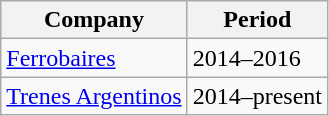<table class= "wikitable">
<tr>
<th>Company</th>
<th>Period</th>
</tr>
<tr>
<td><a href='#'>Ferrobaires</a> </td>
<td>2014–2016</td>
</tr>
<tr>
<td><a href='#'>Trenes Argentinos</a> </td>
<td>2014–present</td>
</tr>
</table>
